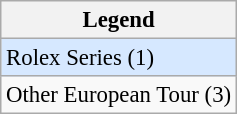<table class="wikitable" style="font-size:95%;">
<tr>
<th>Legend</th>
</tr>
<tr style="background:#D6E8FF;">
<td>Rolex Series (1)</td>
</tr>
<tr>
<td>Other European Tour (3)</td>
</tr>
</table>
